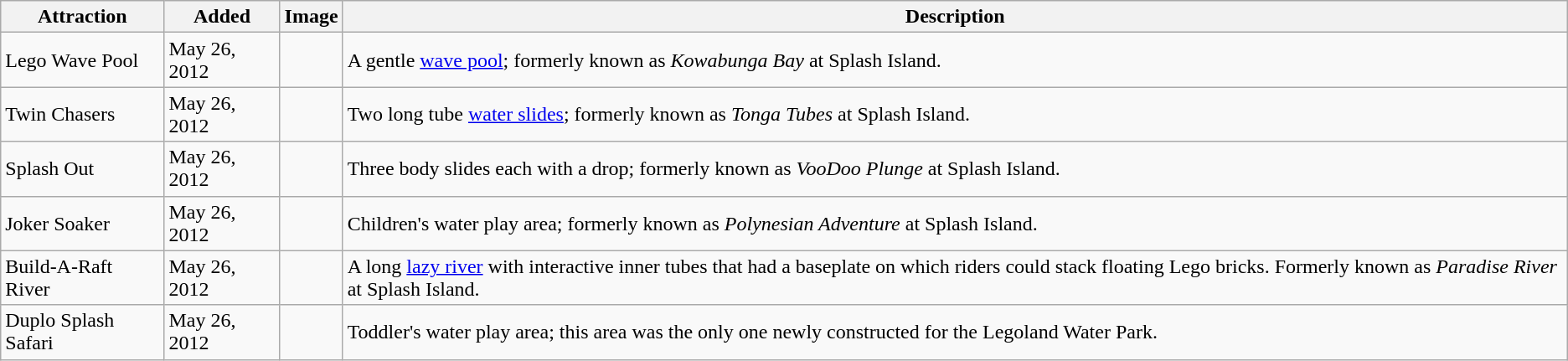<table class="wikitable sortable">
<tr>
<th scope="col">Attraction</th>
<th scope="col">Added</th>
<th scope="col" class="unsortable">Image</th>
<th scope="col" class="unsortable">Description</th>
</tr>
<tr>
<td>Lego Wave Pool</td>
<td>May 26, 2012</td>
<td></td>
<td>A gentle <a href='#'>wave pool</a>; formerly known as <em>Kowabunga Bay</em> at Splash Island.</td>
</tr>
<tr>
<td>Twin Chasers</td>
<td>May 26, 2012</td>
<td></td>
<td>Two  long tube <a href='#'>water slides</a>; formerly known as <em>Tonga Tubes</em> at Splash Island.</td>
</tr>
<tr>
<td>Splash Out</td>
<td>May 26, 2012</td>
<td></td>
<td>Three body slides each with a  drop; formerly known as <em>VooDoo Plunge</em> at Splash Island.</td>
</tr>
<tr>
<td>Joker Soaker</td>
<td>May 26, 2012</td>
<td></td>
<td>Children's water play area; formerly known as <em>Polynesian Adventure</em> at Splash Island.</td>
</tr>
<tr>
<td>Build-A-Raft River</td>
<td>May 26, 2012</td>
<td></td>
<td>A  long <a href='#'>lazy river</a> with interactive inner tubes that had a baseplate on which riders could stack floating Lego bricks. Formerly known as <em>Paradise River</em> at Splash Island.</td>
</tr>
<tr>
<td>Duplo Splash Safari</td>
<td>May 26, 2012</td>
<td></td>
<td>Toddler's water play area; this area was the only one newly constructed for the Legoland Water Park.</td>
</tr>
</table>
